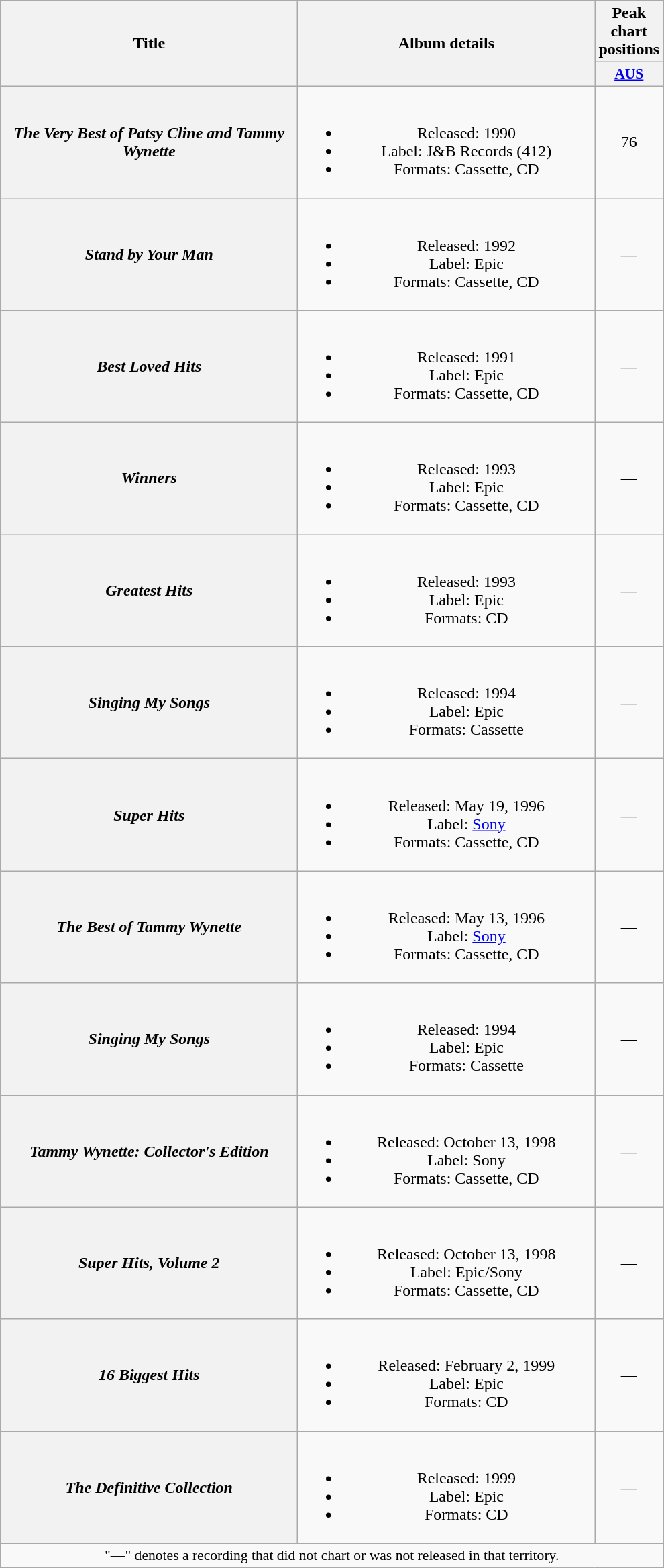<table class="wikitable plainrowheaders" style="text-align:center;">
<tr>
<th scope="col" rowspan="2" style="width:18em;">Title</th>
<th scope="col" rowspan="2" style="width:18em;">Album details</th>
<th scope="col" colspan="3">Peak chart<br>positions</th>
</tr>
<tr>
<th scope="col" style="width:2em;font-size:90%;"><a href='#'>AUS</a><br></th>
</tr>
<tr>
<th scope="row"><em>The Very Best of Patsy Cline and Tammy Wynette</em> </th>
<td><br><ul><li>Released: 1990</li><li>Label: J&B Records (412)</li><li>Formats: Cassette, CD</li></ul></td>
<td>76</td>
</tr>
<tr>
<th scope="row"><em>Stand by Your Man</em></th>
<td><br><ul><li>Released: 1992</li><li>Label: Epic</li><li>Formats: Cassette, CD</li></ul></td>
<td>—</td>
</tr>
<tr>
<th scope="row"><em>Best Loved Hits</em></th>
<td><br><ul><li>Released: 1991</li><li>Label: Epic</li><li>Formats: Cassette, CD</li></ul></td>
<td>—</td>
</tr>
<tr>
<th scope="row"><em>Winners</em></th>
<td><br><ul><li>Released: 1993</li><li>Label: Epic</li><li>Formats: Cassette, CD</li></ul></td>
<td>—</td>
</tr>
<tr>
<th scope="row"><em>Greatest Hits</em></th>
<td><br><ul><li>Released: 1993</li><li>Label: Epic</li><li>Formats: CD</li></ul></td>
<td>—</td>
</tr>
<tr>
<th scope="row"><em>Singing My Songs</em></th>
<td><br><ul><li>Released: 1994</li><li>Label: Epic</li><li>Formats: Cassette</li></ul></td>
<td>—</td>
</tr>
<tr>
<th scope="row"><em>Super Hits</em></th>
<td><br><ul><li>Released: May 19, 1996</li><li>Label: <a href='#'>Sony</a></li><li>Formats: Cassette, CD</li></ul></td>
<td>—</td>
</tr>
<tr>
<th scope="row"><em>The Best of Tammy Wynette</em></th>
<td><br><ul><li>Released: May 13, 1996</li><li>Label: <a href='#'>Sony</a></li><li>Formats: Cassette, CD</li></ul></td>
<td>—</td>
</tr>
<tr>
<th scope="row"><em>Singing My Songs</em></th>
<td><br><ul><li>Released: 1994</li><li>Label: Epic</li><li>Formats: Cassette</li></ul></td>
<td>—</td>
</tr>
<tr>
<th scope="row"><em>Tammy Wynette: Collector's Edition</em></th>
<td><br><ul><li>Released: October 13, 1998</li><li>Label: Sony</li><li>Formats: Cassette, CD</li></ul></td>
<td>—</td>
</tr>
<tr>
<th scope="row"><em>Super Hits, Volume 2</em></th>
<td><br><ul><li>Released: October 13, 1998</li><li>Label: Epic/Sony</li><li>Formats: Cassette, CD</li></ul></td>
<td>—</td>
</tr>
<tr>
<th scope="row"><em>16 Biggest Hits</em></th>
<td><br><ul><li>Released: February 2, 1999</li><li>Label: Epic</li><li>Formats: CD</li></ul></td>
<td>—</td>
</tr>
<tr>
<th scope="row"><em>The Definitive Collection</em></th>
<td><br><ul><li>Released: 1999</li><li>Label: Epic</li><li>Formats: CD</li></ul></td>
<td>—</td>
</tr>
<tr>
<td colspan="3" style="font-size:90%">"—" denotes a recording that did not chart or was not released in that territory.</td>
</tr>
</table>
